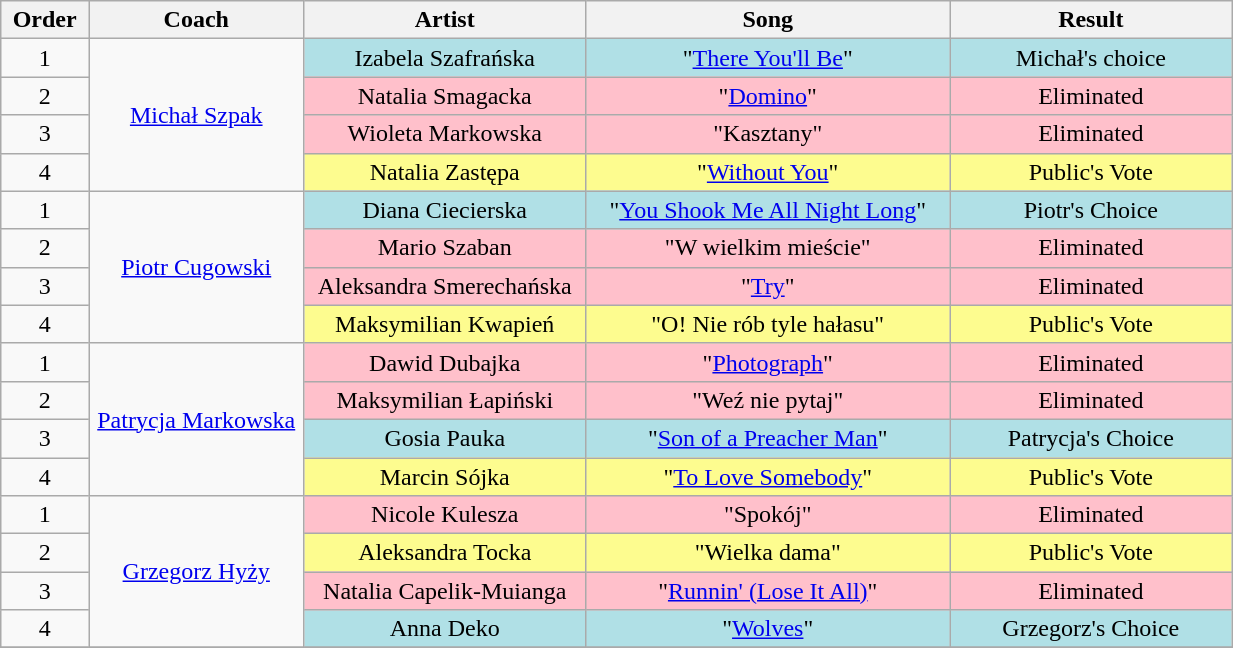<table class="wikitable" style="text-align:center; width:65%;">
<tr>
<th scope="col" style="width:03%;">Order</th>
<th scope="col" style="width:13%;">Coach</th>
<th scope="col" style="width:17%;">Artist</th>
<th scope="col" style="width:22%;">Song</th>
<th scope="col" style="width:17%;">Result</th>
</tr>
<tr>
<td scope="row">1</td>
<td rowspan="4"><a href='#'>Michał Szpak</a></td>
<td style="background:#b0e0e6;">Izabela Szafrańska</td>
<td style="background:#b0e0e6;">"<a href='#'>There You'll Be</a>"</td>
<td style="background:#b0e0e6;">Michał's choice</td>
</tr>
<tr>
<td scope="row">2</td>
<td style="background:pink;">Natalia Smagacka</td>
<td style="background:pink;">"<a href='#'>Domino</a>"</td>
<td style="background:pink;">Eliminated</td>
</tr>
<tr>
<td scope="row">3</td>
<td style="background:pink;">Wioleta Markowska</td>
<td style="background:pink;">"Kasztany"</td>
<td style="background:pink;">Eliminated</td>
</tr>
<tr>
<td scope="row">4</td>
<td style="background:#fdfc8f;">Natalia Zastępa</td>
<td style="background:#fdfc8f;">"<a href='#'>Without You</a>"</td>
<td style="background:#fdfc8f;">Public's Vote</td>
</tr>
<tr>
<td scope="row">1</td>
<td rowspan="4"><a href='#'>Piotr Cugowski</a></td>
<td style="background:#b0e0e6;">Diana Ciecierska</td>
<td style="background:#b0e0e6;">"<a href='#'>You Shook Me All Night Long</a>"</td>
<td style="background:#b0e0e6;">Piotr's Choice</td>
</tr>
<tr>
<td scope="row">2</td>
<td style="background:pink;">Mario Szaban</td>
<td style="background:pink;">"W wielkim mieście"</td>
<td style="background:pink;">Eliminated</td>
</tr>
<tr>
<td scope="row">3</td>
<td style="background:pink;">Aleksandra Smerechańska</td>
<td style="background:pink;">"<a href='#'>Try</a>"</td>
<td style="background:pink;">Eliminated</td>
</tr>
<tr>
<td scope="row">4</td>
<td style="background:#fdfc8f;">Maksymilian Kwapień</td>
<td style="background:#fdfc8f;">"O! Nie rób tyle hałasu"</td>
<td style="background:#fdfc8f;">Public's Vote</td>
</tr>
<tr>
<td scope="row">1</td>
<td rowspan="4"><a href='#'>Patrycja Markowska</a></td>
<td style="background:pink;">Dawid Dubajka</td>
<td style="background:pink;">"<a href='#'>Photograph</a>"</td>
<td style="background:pink;">Eliminated</td>
</tr>
<tr>
<td scope="row">2</td>
<td style="background:pink;">Maksymilian Łapiński</td>
<td style="background:pink;">"Weź nie pytaj"</td>
<td style="background:pink;">Eliminated</td>
</tr>
<tr>
<td scope="row">3</td>
<td style="background:#b0e0e6;">Gosia Pauka</td>
<td style="background:#b0e0e6;">"<a href='#'>Son of a Preacher Man</a>"</td>
<td style="background:#b0e0e6;">Patrycja's Choice</td>
</tr>
<tr>
<td scope="row">4</td>
<td style="background:#fdfc8f;">Marcin Sójka</td>
<td style="background:#fdfc8f;">"<a href='#'>To Love Somebody</a>"</td>
<td style="background:#fdfc8f;">Public's Vote</td>
</tr>
<tr>
<td scope="row">1</td>
<td rowspan="4"><a href='#'>Grzegorz Hyży</a></td>
<td style="background:pink;">Nicole Kulesza</td>
<td style="background:pink;">"Spokój"</td>
<td style="background:pink;">Eliminated</td>
</tr>
<tr>
<td scope="row">2</td>
<td style="background:#fdfc8f;">Aleksandra Tocka</td>
<td style="background:#fdfc8f;">"Wielka dama"</td>
<td style="background:#fdfc8f;">Public's Vote</td>
</tr>
<tr>
<td scope="row">3</td>
<td style="background:pink;">Natalia Capelik-Muianga</td>
<td style="background:pink;">"<a href='#'>Runnin' (Lose It All)</a>"</td>
<td style="background:pink;">Eliminated</td>
</tr>
<tr>
<td scope="row">4</td>
<td style="background:#b0e0e6;">Anna Deko</td>
<td style="background:#b0e0e6;">"<a href='#'>Wolves</a>"</td>
<td style="background:#b0e0e6;">Grzegorz's Choice</td>
</tr>
<tr>
</tr>
</table>
